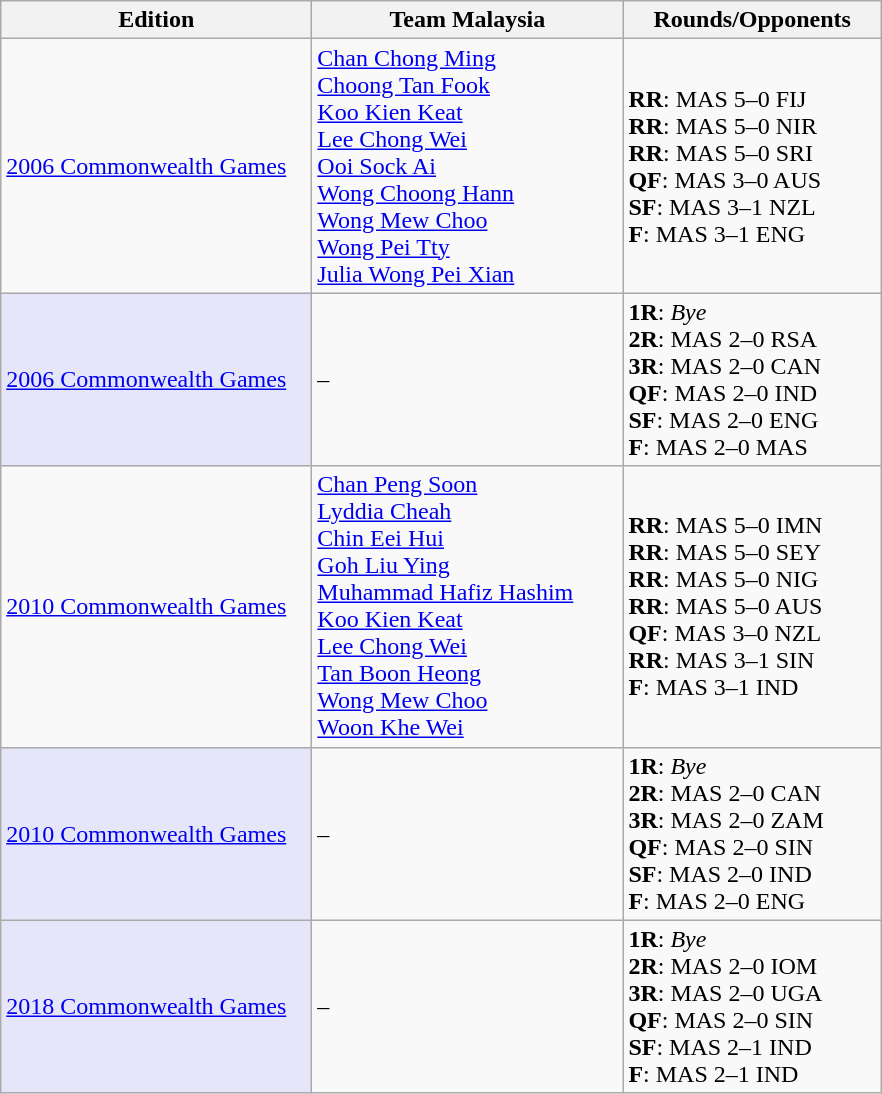<table class=wikitable>
<tr>
<th width=200>Edition</th>
<th width=200> Team Malaysia</th>
<th width=165>Rounds/Opponents</th>
</tr>
<tr>
<td><a href='#'>2006 Commonwealth Games</a></td>
<td><a href='#'>Chan Chong Ming</a><br><a href='#'>Choong Tan Fook</a><br><a href='#'>Koo Kien Keat</a><br><a href='#'>Lee Chong Wei</a><br><a href='#'>Ooi Sock Ai</a><br><a href='#'>Wong Choong Hann</a><br><a href='#'>Wong Mew Choo</a><br><a href='#'>Wong Pei Tty</a><br><a href='#'>Julia Wong Pei Xian</a></td>
<td><strong>RR</strong>:  MAS 5–0 FIJ<br><strong>RR</strong>:  MAS 5–0 NIR<br><strong>RR</strong>:  MAS 5–0 SRI<br><strong>QF</strong>:  MAS 3–0 AUS<br><strong>SF</strong>:  MAS 3–1 NZL<br><strong>F</strong>:  MAS 3–1 ENG</td>
</tr>
<tr>
<td bgcolor=#E6E6FA><a href='#'>2006 Commonwealth Games</a></td>
<td>–</td>
<td><strong>1R</strong>: <em>Bye</em><br><strong>2R</strong>:  MAS 2–0 RSA<br><strong>3R</strong>:  MAS 2–0 CAN<br><strong>QF</strong>:  MAS 2–0 IND<br><strong>SF</strong>:  MAS 2–0 ENG<br><strong>F</strong>:  MAS 2–0 MAS</td>
</tr>
<tr>
<td><a href='#'>2010 Commonwealth Games</a></td>
<td><a href='#'>Chan Peng Soon</a><br><a href='#'>Lyddia Cheah</a><br><a href='#'>Chin Eei Hui</a><br><a href='#'>Goh Liu Ying</a><br><a href='#'>Muhammad Hafiz Hashim</a><br><a href='#'>Koo Kien Keat</a><br><a href='#'>Lee Chong Wei</a><br><a href='#'>Tan Boon Heong</a><br><a href='#'>Wong Mew Choo</a><br><a href='#'>Woon Khe Wei</a></td>
<td><strong>RR</strong>:  MAS 5–0 IMN<br><strong>RR</strong>:  MAS 5–0 SEY<br><strong>RR</strong>:  MAS 5–0 NIG<br><strong>RR</strong>:  MAS 5–0 AUS<br><strong>QF</strong>:  MAS 3–0 NZL<br><strong>RR</strong>:  MAS 3–1 SIN<br><strong>F</strong>:  MAS 3–1 IND</td>
</tr>
<tr>
<td bgcolor=#E6E6FA><a href='#'>2010 Commonwealth Games</a></td>
<td>–</td>
<td><strong>1R</strong>: <em>Bye</em><br><strong>2R</strong>:  MAS 2–0 CAN<br><strong>3R</strong>:  MAS 2–0 ZAM<br><strong>QF</strong>:  MAS 2–0 SIN<br><strong>SF</strong>:  MAS 2–0 IND<br><strong>F</strong>:  MAS 2–0 ENG</td>
</tr>
<tr>
<td bgcolor=#E6E6FA><a href='#'>2018 Commonwealth Games</a></td>
<td>–</td>
<td><strong>1R</strong>: <em>Bye</em><br><strong>2R</strong>:  MAS 2–0 IOM<br><strong>3R</strong>:  MAS 2–0 UGA<br><strong>QF</strong>:  MAS 2–0 SIN<br><strong>SF</strong>:  MAS 2–1 IND<br><strong>F</strong>:  MAS 2–1 IND</td>
</tr>
</table>
